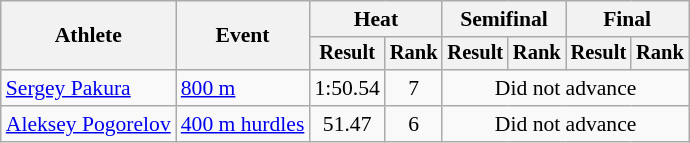<table class=wikitable style="font-size:90%">
<tr>
<th rowspan="2">Athlete</th>
<th rowspan="2">Event</th>
<th colspan="2">Heat</th>
<th colspan="2">Semifinal</th>
<th colspan="2">Final</th>
</tr>
<tr style="font-size:95%">
<th>Result</th>
<th>Rank</th>
<th>Result</th>
<th>Rank</th>
<th>Result</th>
<th>Rank</th>
</tr>
<tr align=center>
<td align=left><a href='#'>Sergey Pakura</a></td>
<td align=left><a href='#'>800 m</a></td>
<td>1:50.54</td>
<td>7</td>
<td colspan=4>Did not advance</td>
</tr>
<tr align=center>
<td align=left><a href='#'>Aleksey Pogorelov</a></td>
<td align=left><a href='#'>400 m hurdles</a></td>
<td>51.47</td>
<td>6</td>
<td colspan=4>Did not advance</td>
</tr>
</table>
